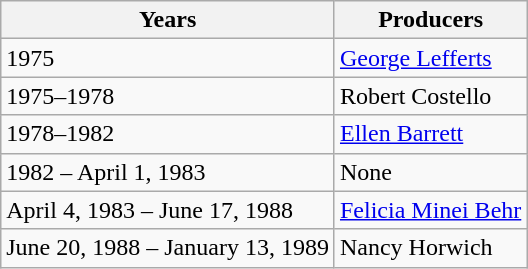<table class="wikitable">
<tr>
<th>Years</th>
<th>Producers</th>
</tr>
<tr>
<td>1975</td>
<td><a href='#'>George Lefferts</a></td>
</tr>
<tr>
<td>1975–1978</td>
<td>Robert Costello</td>
</tr>
<tr>
<td>1978–1982</td>
<td><a href='#'>Ellen Barrett</a></td>
</tr>
<tr>
<td>1982 – April 1, 1983</td>
<td>None</td>
</tr>
<tr>
<td>April 4, 1983 – June 17, 1988</td>
<td><a href='#'>Felicia Minei Behr</a></td>
</tr>
<tr>
<td>June 20, 1988 – January 13, 1989</td>
<td>Nancy Horwich</td>
</tr>
</table>
